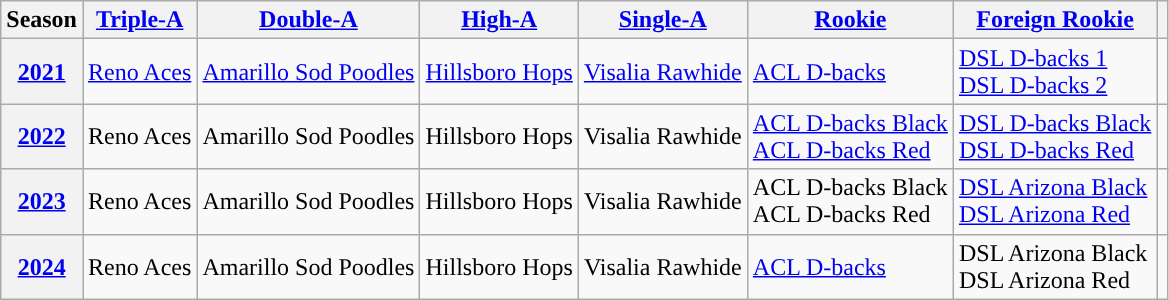<table class="wikitable plainrowheaders">
<tr>
<th scope="col">Season</th>
<th scope="col"><a href='#'><span>Triple-A</span></a></th>
<th scope="col"><a href='#'><span>Double-A</span></a></th>
<th scope="col"><a href='#'><span>High-A</span></a></th>
<th scope="col"><a href='#'><span>Single-A</span></a></th>
<th scope="col"><a href='#'><span>Rookie</span></a></th>
<th scope="col"><a href='#'><span>Foreign Rookie</span></a></th>
<th scope="col"></th>
</tr>
<tr>
<th scope="row" style="text-align:center"><a href='#'>2021</a></th>
<td><a href='#'>Reno Aces</a></td>
<td><a href='#'>Amarillo Sod Poodles</a></td>
<td><a href='#'>Hillsboro Hops</a></td>
<td><a href='#'>Visalia Rawhide</a></td>
<td><a href='#'>ACL D-backs</a></td>
<td><a href='#'>DSL D-backs 1</a><br><a href='#'>DSL D-backs 2</a></td>
<td align="center"></td>
</tr>
<tr>
<th scope="row" style="text-align:center"><a href='#'>2022</a></th>
<td>Reno Aces</td>
<td>Amarillo Sod Poodles</td>
<td>Hillsboro Hops</td>
<td>Visalia Rawhide</td>
<td><a href='#'>ACL D-backs Black</a><br><a href='#'>ACL D-backs Red</a></td>
<td><a href='#'>DSL D-backs Black</a><br><a href='#'>DSL D-backs Red</a></td>
<td align="center"></td>
</tr>
<tr>
<th scope="row" style="text-align:center"><a href='#'>2023</a></th>
<td>Reno Aces</td>
<td>Amarillo Sod Poodles</td>
<td>Hillsboro Hops</td>
<td>Visalia Rawhide</td>
<td>ACL D-backs Black<br>ACL D-backs Red</td>
<td><a href='#'>DSL Arizona Black</a><br><a href='#'>DSL Arizona Red</a></td>
<td align="center"></td>
</tr>
<tr>
<th scope="row" style="text-align:center"><a href='#'>2024</a></th>
<td>Reno Aces</td>
<td>Amarillo Sod Poodles</td>
<td>Hillsboro Hops</td>
<td>Visalia Rawhide</td>
<td><a href='#'>ACL D-backs</a></td>
<td>DSL Arizona Black<br>DSL Arizona Red</td>
<td align="center"></td>
</tr>
</table>
